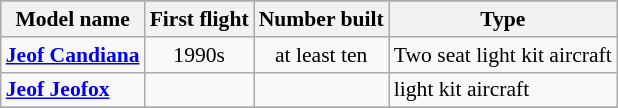<table class="wikitable" align=center style="font-size:90%;">
<tr>
</tr>
<tr style="background:#efefef;">
<th>Model name</th>
<th>First flight</th>
<th>Number built</th>
<th>Type</th>
</tr>
<tr>
<td align=left><strong><a href='#'>Jeof Candiana</a></strong></td>
<td align=center>1990s</td>
<td align=center>at least ten</td>
<td align=left>Two seat light kit aircraft</td>
</tr>
<tr>
<td align=left><strong><a href='#'>Jeof Jeofox</a></strong></td>
<td align=center></td>
<td align=center></td>
<td align=left>light kit aircraft</td>
</tr>
<tr>
</tr>
</table>
